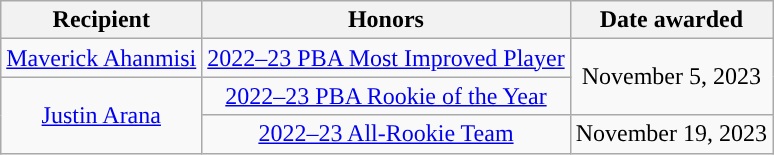<table class="wikitable sortable sortable" style="text-align: center">
<tr>
<th>Recipient</th>
<th>Honors</th>
<th>Date awarded</th>
</tr>
<tr>
<td><a href='#'>Maverick Ahanmisi</a></td>
<td><a href='#'>2022–23 PBA Most Improved Player</a></td>
<td rowspan=2>November 5, 2023</td>
</tr>
<tr>
<td rowspan=2><a href='#'>Justin Arana</a></td>
<td><a href='#'>2022–23 PBA Rookie of the Year</a></td>
</tr>
<tr>
<td><a href='#'>2022–23 All-Rookie Team</a></td>
<td>November 19, 2023</td>
</tr>
</table>
